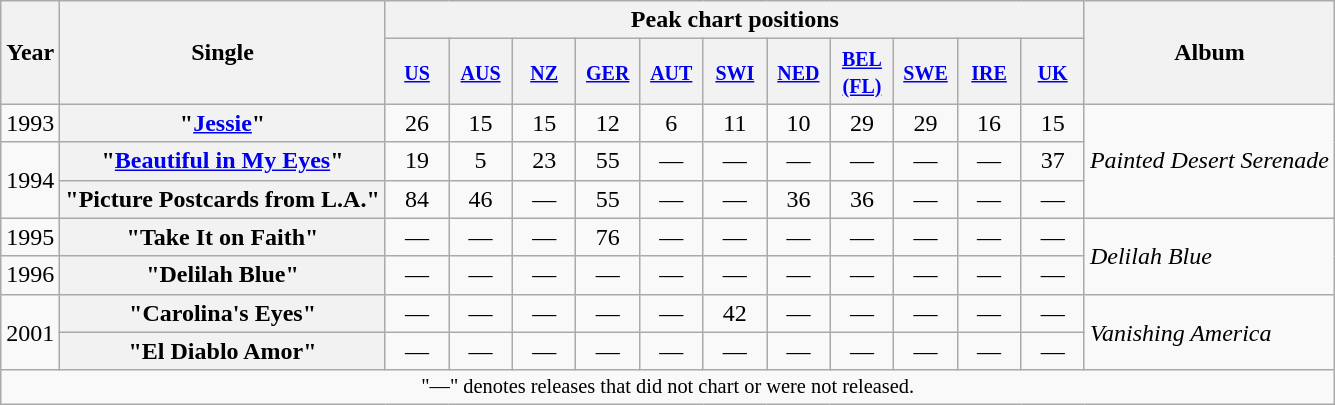<table class="wikitable plainrowheaders" style="text-align:center;">
<tr>
<th rowspan="2">Year</th>
<th rowspan="2">Single</th>
<th colspan="11">Peak chart positions</th>
<th rowspan="2">Album</th>
</tr>
<tr>
<th width="35"><small><a href='#'>US</a></small><br></th>
<th width="35"><small><a href='#'>AUS</a></small><br></th>
<th width="35"><small><a href='#'>NZ</a></small><br></th>
<th width="35"><small><a href='#'>GER</a></small><br></th>
<th width="35"><small><a href='#'>AUT</a></small><br></th>
<th width="35"><small><a href='#'>SWI</a></small><br></th>
<th width="35"><small><a href='#'>NED</a></small><br></th>
<th width="35"><small><a href='#'>BEL<br>(FL)</a></small><br></th>
<th width="35"><small><a href='#'>SWE</a></small><br></th>
<th width="35"><small><a href='#'>IRE</a></small></th>
<th width="35"><small><a href='#'>UK</a></small><br></th>
</tr>
<tr>
<td rowspan="1">1993</td>
<th scope="row">"<a href='#'>Jessie</a>"</th>
<td>26</td>
<td>15</td>
<td>15</td>
<td>12</td>
<td>6</td>
<td>11</td>
<td>10</td>
<td>29</td>
<td>29</td>
<td>16</td>
<td>15</td>
<td align="left" rowspan="3"><em>Painted Desert Serenade</em></td>
</tr>
<tr>
<td rowspan="2">1994</td>
<th scope="row">"<a href='#'>Beautiful in My Eyes</a>"</th>
<td>19</td>
<td>5</td>
<td>23</td>
<td>55</td>
<td>—</td>
<td>—</td>
<td>—</td>
<td>—</td>
<td>—</td>
<td>—</td>
<td>37</td>
</tr>
<tr>
<th scope="row">"Picture Postcards from L.A."</th>
<td>84</td>
<td>46</td>
<td>—</td>
<td>55</td>
<td>—</td>
<td>—</td>
<td>36</td>
<td>36</td>
<td>—</td>
<td>—</td>
<td>—</td>
</tr>
<tr>
<td rowspan="1">1995</td>
<th scope="row">"Take It on Faith"</th>
<td>—</td>
<td>—</td>
<td>—</td>
<td>76</td>
<td>—</td>
<td>—</td>
<td>—</td>
<td>—</td>
<td>—</td>
<td>—</td>
<td>—</td>
<td align="left" rowspan="2"><em>Delilah Blue</em></td>
</tr>
<tr>
<td rowspan="1">1996</td>
<th scope="row">"Delilah Blue"</th>
<td>—</td>
<td>—</td>
<td>—</td>
<td>—</td>
<td>—</td>
<td>—</td>
<td>—</td>
<td>—</td>
<td>—</td>
<td>—</td>
<td>—</td>
</tr>
<tr>
<td rowspan="2">2001</td>
<th scope="row">"Carolina's Eyes"</th>
<td>—</td>
<td>—</td>
<td>—</td>
<td>—</td>
<td>—</td>
<td>42</td>
<td>—</td>
<td>—</td>
<td>—</td>
<td>—</td>
<td>—</td>
<td align="left" rowspan="2"><em>Vanishing America</em></td>
</tr>
<tr>
<th scope="row">"El Diablo Amor"</th>
<td>—</td>
<td>—</td>
<td>—</td>
<td>—</td>
<td>—</td>
<td>—</td>
<td>—</td>
<td>—</td>
<td>—</td>
<td>—</td>
<td>—</td>
</tr>
<tr>
<td align="center" colspan="16" style="font-size:85%">"—" denotes releases that did not chart or were not released.</td>
</tr>
</table>
